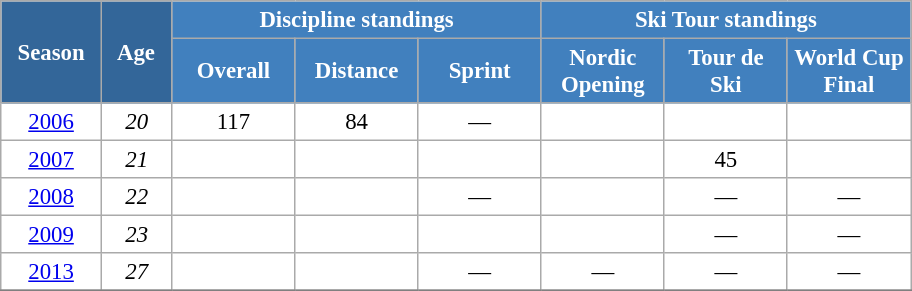<table class="wikitable" style="font-size:95%; text-align:center; border:grey solid 1px; border-collapse:collapse; background:#ffffff;">
<tr>
<th style="background-color:#369; color:white; width:60px;" rowspan="2"> Season </th>
<th style="background-color:#369; color:white; width:40px;" rowspan="2"> Age </th>
<th style="background-color:#4180be; color:white;" colspan="3">Discipline standings</th>
<th style="background-color:#4180be; color:white;" colspan="3">Ski Tour standings</th>
</tr>
<tr>
<th style="background-color:#4180be; color:white; width:75px;">Overall</th>
<th style="background-color:#4180be; color:white; width:75px;">Distance</th>
<th style="background-color:#4180be; color:white; width:75px;">Sprint</th>
<th style="background-color:#4180be; color:white; width:75px;">Nordic<br>Opening</th>
<th style="background-color:#4180be; color:white; width:75px;">Tour de<br>Ski</th>
<th style="background-color:#4180be; color:white; width:75px;">World Cup<br>Final</th>
</tr>
<tr>
<td><a href='#'>2006</a></td>
<td><em>20</em></td>
<td>117</td>
<td>84</td>
<td>—</td>
<td></td>
<td></td>
<td></td>
</tr>
<tr>
<td><a href='#'>2007</a></td>
<td><em>21</em></td>
<td></td>
<td></td>
<td></td>
<td></td>
<td>45</td>
<td></td>
</tr>
<tr>
<td><a href='#'>2008</a></td>
<td><em>22</em></td>
<td></td>
<td></td>
<td>—</td>
<td></td>
<td>—</td>
<td>—</td>
</tr>
<tr>
<td><a href='#'>2009</a></td>
<td><em>23</em></td>
<td></td>
<td></td>
<td></td>
<td></td>
<td>—</td>
<td>—</td>
</tr>
<tr>
<td><a href='#'>2013</a></td>
<td><em>27</em></td>
<td></td>
<td></td>
<td>—</td>
<td>—</td>
<td>—</td>
<td>—</td>
</tr>
<tr>
</tr>
</table>
